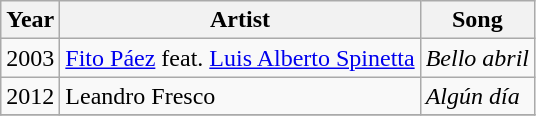<table class="wikitable">
<tr>
<th>Year</th>
<th>Artist</th>
<th>Song</th>
</tr>
<tr>
<td>2003</td>
<td><a href='#'>Fito Páez</a> feat. <a href='#'>Luis Alberto Spinetta</a></td>
<td><em>Bello abril</em></td>
</tr>
<tr>
<td>2012</td>
<td>Leandro Fresco</td>
<td><em>Algún día</em></td>
</tr>
<tr>
</tr>
</table>
